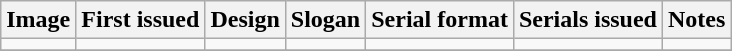<table class="wikitable">
<tr>
<th>Image</th>
<th>First issued</th>
<th>Design</th>
<th>Slogan</th>
<th>Serial format</th>
<th>Serials issued</th>
<th>Notes</th>
</tr>
<tr>
<td></td>
<td></td>
<td></td>
<td></td>
<td></td>
<td></td>
<td></td>
</tr>
<tr>
</tr>
</table>
